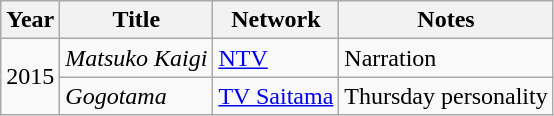<table class="wikitable">
<tr>
<th>Year</th>
<th>Title</th>
<th>Network</th>
<th>Notes</th>
</tr>
<tr>
<td rowspan="2">2015</td>
<td><em>Matsuko Kaigi</em></td>
<td><a href='#'>NTV</a></td>
<td>Narration</td>
</tr>
<tr>
<td><em>Gogotama</em></td>
<td><a href='#'>TV Saitama</a></td>
<td>Thursday personality</td>
</tr>
</table>
